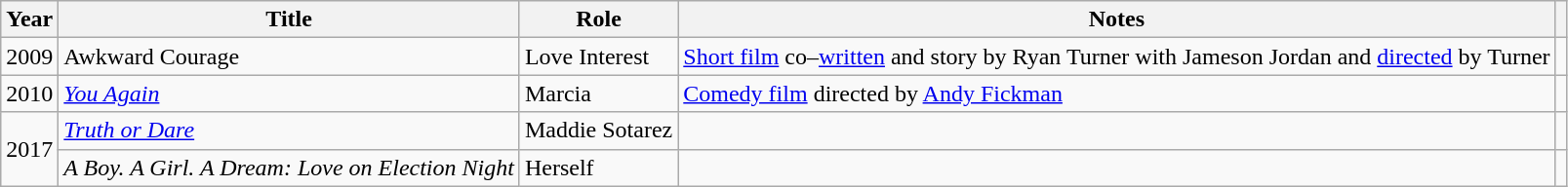<table class="wikitable sortable">
<tr>
<th>Year</th>
<th>Title</th>
<th>Role</th>
<th class="unsortable">Notes</th>
<th class="unsortable"></th>
</tr>
<tr>
<td>2009</td>
<td>Awkward Courage</td>
<td>Love Interest</td>
<td><a href='#'>Short film</a> co–<a href='#'>written</a> and story by Ryan Turner with Jameson Jordan and <a href='#'>directed</a> by Turner</td>
<td></td>
</tr>
<tr>
<td>2010</td>
<td><em><a href='#'>You Again</a></em></td>
<td>Marcia</td>
<td><a href='#'>Comedy film</a> directed by <a href='#'>Andy Fickman</a></td>
<td></td>
</tr>
<tr>
<td rowspan="2">2017</td>
<td><em><a href='#'>Truth or Dare</a></em></td>
<td>Maddie Sotarez</td>
<td></td>
<td></td>
</tr>
<tr>
<td><em>A Boy. A Girl. A Dream: Love on Election Night</em></td>
<td>Herself</td>
<td></td>
<td></td>
</tr>
</table>
